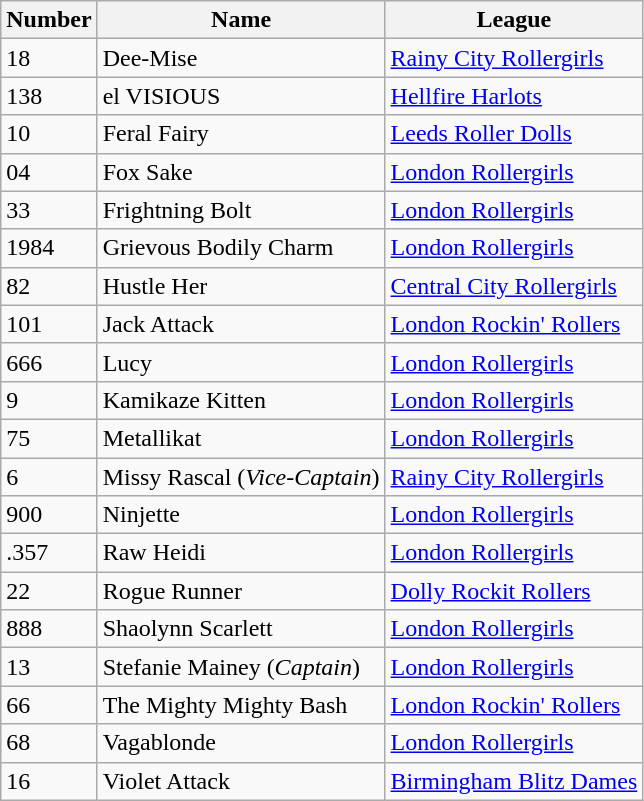<table class="wikitable sortable">
<tr>
<th>Number</th>
<th>Name</th>
<th>League</th>
</tr>
<tr>
<td>18</td>
<td>Dee-Mise</td>
<td><a href='#'>Rainy City Rollergirls</a></td>
</tr>
<tr>
<td>138</td>
<td>el VISIOUS</td>
<td><a href='#'>Hellfire Harlots</a></td>
</tr>
<tr>
<td>10</td>
<td>Feral Fairy</td>
<td><a href='#'>Leeds Roller Dolls</a></td>
</tr>
<tr>
<td>04</td>
<td>Fox Sake</td>
<td><a href='#'>London Rollergirls</a></td>
</tr>
<tr>
<td>33</td>
<td>Frightning Bolt</td>
<td><a href='#'>London Rollergirls</a></td>
</tr>
<tr>
<td>1984</td>
<td>Grievous Bodily Charm</td>
<td><a href='#'>London Rollergirls</a></td>
</tr>
<tr>
<td>82</td>
<td>Hustle Her</td>
<td><a href='#'>Central City Rollergirls</a></td>
</tr>
<tr>
<td>101</td>
<td>Jack Attack</td>
<td><a href='#'>London Rockin' Rollers</a></td>
</tr>
<tr>
<td>666</td>
<td>Lucy</td>
<td><a href='#'>London Rollergirls</a></td>
</tr>
<tr>
<td>9</td>
<td>Kamikaze Kitten</td>
<td><a href='#'>London Rollergirls</a></td>
</tr>
<tr>
<td>75</td>
<td>Metallikat</td>
<td><a href='#'>London Rollergirls</a></td>
</tr>
<tr>
<td>6</td>
<td>Missy Rascal (<em>Vice-Captain</em>)</td>
<td><a href='#'>Rainy City Rollergirls</a></td>
</tr>
<tr>
<td>900</td>
<td>Ninjette</td>
<td><a href='#'>London Rollergirls</a></td>
</tr>
<tr>
<td>.357</td>
<td>Raw Heidi</td>
<td><a href='#'>London Rollergirls</a></td>
</tr>
<tr>
<td>22</td>
<td>Rogue Runner</td>
<td><a href='#'>Dolly Rockit Rollers</a></td>
</tr>
<tr>
<td>888</td>
<td>Shaolynn Scarlett</td>
<td><a href='#'>London Rollergirls</a></td>
</tr>
<tr>
<td>13</td>
<td>Stefanie Mainey (<em>Captain</em>)</td>
<td><a href='#'>London Rollergirls</a></td>
</tr>
<tr>
<td>66</td>
<td>The Mighty Mighty Bash</td>
<td><a href='#'>London Rockin' Rollers</a></td>
</tr>
<tr>
<td>68</td>
<td>Vagablonde</td>
<td><a href='#'>London Rollergirls</a></td>
</tr>
<tr>
<td>16</td>
<td>Violet Attack</td>
<td><a href='#'>Birmingham Blitz Dames</a></td>
</tr>
</table>
